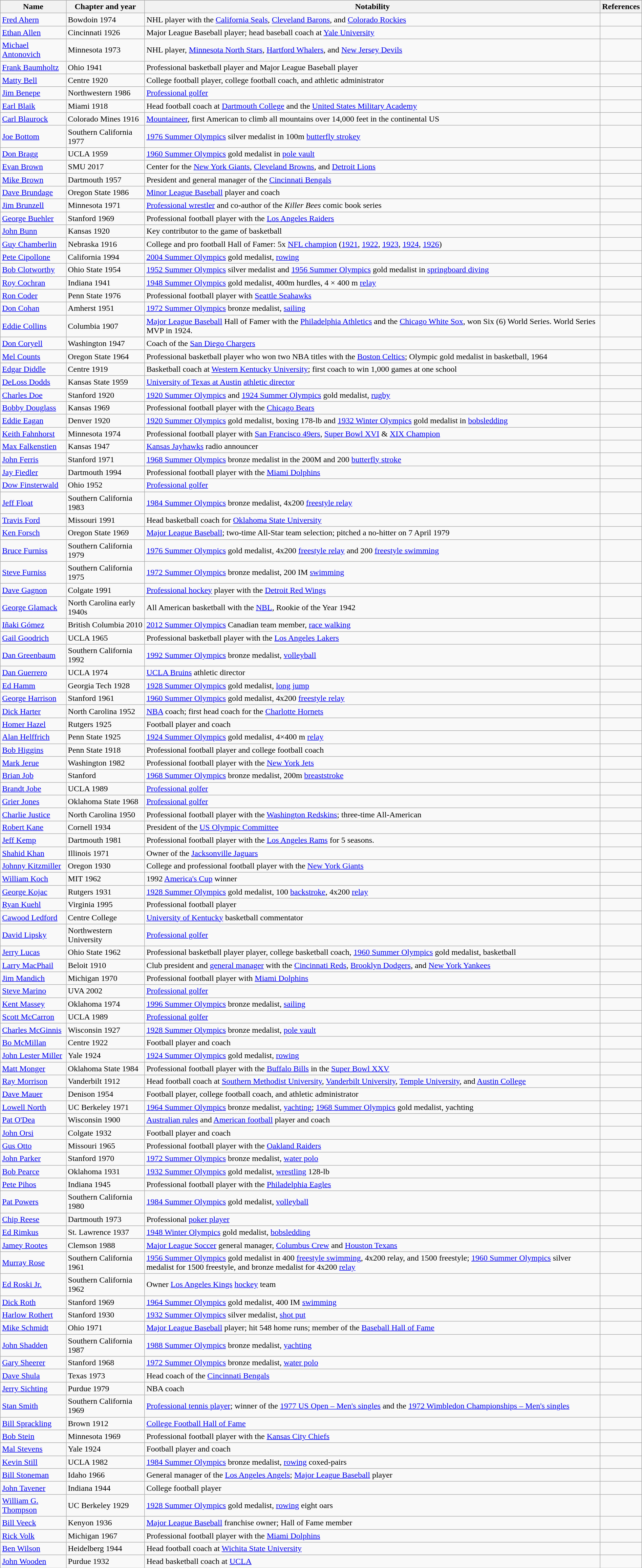<table class="wikitable sortable" style="width:100%;">
<tr>
<th>Name</th>
<th>Chapter and year</th>
<th>Notability</th>
<th>References</th>
</tr>
<tr>
<td><a href='#'>Fred Ahern</a></td>
<td>Bowdoin 1974</td>
<td>NHL player with the <a href='#'>California Seals</a>, <a href='#'>Cleveland Barons</a>, and <a href='#'>Colorado Rockies</a></td>
<td></td>
</tr>
<tr>
<td><a href='#'>Ethan Allen</a></td>
<td>Cincinnati 1926</td>
<td>Major League Baseball player; head baseball coach at <a href='#'>Yale University</a></td>
<td></td>
</tr>
<tr>
<td><a href='#'>Michael Antonovich</a></td>
<td>Minnesota 1973</td>
<td>NHL player, <a href='#'>Minnesota North Stars</a>, <a href='#'>Hartford Whalers</a>, and <a href='#'>New Jersey Devils</a></td>
<td></td>
</tr>
<tr>
<td><a href='#'>Frank Baumholtz</a></td>
<td>Ohio 1941</td>
<td>Professional basketball player and Major League Baseball player</td>
<td></td>
</tr>
<tr>
<td><a href='#'>Matty Bell</a></td>
<td>Centre 1920</td>
<td>College football player, college football coach, and athletic administrator</td>
<td></td>
</tr>
<tr>
<td><a href='#'>Jim Benepe</a></td>
<td>Northwestern 1986</td>
<td><a href='#'>Professional golfer</a></td>
<td></td>
</tr>
<tr>
<td><a href='#'>Earl Blaik</a></td>
<td>Miami 1918</td>
<td>Head football coach at <a href='#'>Dartmouth College</a> and the <a href='#'>United States Military Academy</a></td>
<td></td>
</tr>
<tr>
<td><a href='#'>Carl Blaurock</a></td>
<td>Colorado Mines 1916</td>
<td><a href='#'>Mountaineer</a>, first American to climb all mountains over 14,000 feet in the continental US</td>
<td></td>
</tr>
<tr>
<td><a href='#'>Joe Bottom</a></td>
<td>Southern California 1977</td>
<td><a href='#'>1976 Summer Olympics</a> silver medalist in 100m <a href='#'>butterfly strokey</a></td>
<td></td>
</tr>
<tr>
<td><a href='#'>Don Bragg</a></td>
<td>UCLA 1959</td>
<td><a href='#'>1960 Summer Olympics</a> gold medalist in <a href='#'>pole vault</a></td>
<td></td>
</tr>
<tr>
<td><a href='#'>Evan Brown</a></td>
<td>SMU 2017</td>
<td>Center for the <a href='#'>New York Giants</a>, <a href='#'>Cleveland Browns</a>, and <a href='#'>Detroit Lions</a></td>
<td></td>
</tr>
<tr>
<td><a href='#'>Mike Brown</a></td>
<td>Dartmouth 1957</td>
<td>President and general manager of the <a href='#'>Cincinnati Bengals</a></td>
<td></td>
</tr>
<tr>
<td><a href='#'>Dave Brundage</a></td>
<td>Oregon State 1986</td>
<td><a href='#'>Minor League Baseball</a> player and coach</td>
<td></td>
</tr>
<tr>
<td><a href='#'>Jim Brunzell</a></td>
<td>Minnesota 1971</td>
<td><a href='#'>Professional wrestler</a> and co-author of the <em>Killer Bees</em> comic book series</td>
<td></td>
</tr>
<tr>
<td><a href='#'>George Buehler</a></td>
<td>Stanford 1969</td>
<td>Professional football player with the <a href='#'>Los Angeles Raiders</a></td>
<td></td>
</tr>
<tr>
<td><a href='#'>John Bunn</a></td>
<td>Kansas 1920</td>
<td>Key contributor to the game of basketball</td>
<td></td>
</tr>
<tr>
<td><a href='#'>Guy Chamberlin</a></td>
<td>Nebraska 1916</td>
<td>College and pro football Hall of Famer: 5x <a href='#'>NFL champion</a> (<a href='#'>1921</a>, <a href='#'>1922</a>, <a href='#'>1923</a>, <a href='#'>1924</a>, <a href='#'>1926</a>)</td>
<td></td>
</tr>
<tr>
<td><a href='#'>Pete Cipollone</a></td>
<td>California 1994</td>
<td><a href='#'>2004 Summer Olympics</a> gold medalist, <a href='#'>rowing</a></td>
<td></td>
</tr>
<tr>
<td><a href='#'>Bob Clotworthy</a></td>
<td>Ohio State 1954</td>
<td><a href='#'>1952 Summer Olympics</a> silver medalist and <a href='#'>1956 Summer Olympics</a> gold medalist in <a href='#'>springboard diving</a></td>
<td></td>
</tr>
<tr>
<td><a href='#'>Roy Cochran</a></td>
<td>Indiana 1941</td>
<td><a href='#'>1948 Summer Olympics</a> gold medalist, 400m hurdles, 4 × 400 m <a href='#'>relay</a></td>
<td></td>
</tr>
<tr>
<td><a href='#'>Ron Coder</a></td>
<td>Penn State 1976</td>
<td>Professional football player with <a href='#'>Seattle Seahawks</a></td>
<td></td>
</tr>
<tr>
<td><a href='#'>Don Cohan</a></td>
<td>Amherst 1951</td>
<td><a href='#'>1972 Summer Olympics</a> bronze medalist, <a href='#'>sailing</a></td>
<td></td>
</tr>
<tr>
<td><a href='#'>Eddie Collins</a></td>
<td>Columbia 1907</td>
<td><a href='#'>Major League Baseball</a> Hall of Famer with the <a href='#'>Philadelphia Athletics</a> and the <a href='#'>Chicago White Sox</a>, won Six (6) World Series. World Series MVP in 1924.</td>
<td></td>
</tr>
<tr>
<td><a href='#'>Don Coryell</a></td>
<td>Washington 1947</td>
<td>Coach of the <a href='#'>San Diego Chargers</a></td>
<td></td>
</tr>
<tr>
<td><a href='#'>Mel Counts</a></td>
<td>Oregon State 1964</td>
<td>Professional basketball player who won two NBA titles with the <a href='#'>Boston Celtics</a>; Olympic gold medalist in basketball, 1964</td>
<td></td>
</tr>
<tr>
<td><a href='#'>Edgar Diddle</a></td>
<td>Centre 1919</td>
<td>Basketball coach at <a href='#'>Western Kentucky University</a>; first coach to win 1,000 games at one school</td>
<td></td>
</tr>
<tr>
<td><a href='#'>DeLoss Dodds</a></td>
<td>Kansas State 1959</td>
<td><a href='#'>University of Texas at Austin</a> <a href='#'>athletic director</a></td>
<td></td>
</tr>
<tr>
<td><a href='#'>Charles Doe</a></td>
<td>Stanford 1920</td>
<td><a href='#'>1920 Summer Olympics</a> and <a href='#'>1924 Summer Olympics</a> gold medalist, <a href='#'>rugby</a></td>
<td></td>
</tr>
<tr>
<td><a href='#'>Bobby Douglass</a></td>
<td>Kansas 1969</td>
<td>Professional football player with the <a href='#'>Chicago Bears</a></td>
<td></td>
</tr>
<tr>
<td><a href='#'>Eddie Eagan</a></td>
<td>Denver 1920</td>
<td><a href='#'>1920 Summer Olympics</a> gold medalist, boxing 178-lb and <a href='#'>1932 Winter Olympics</a> gold medalist in <a href='#'>bobsledding</a></td>
<td></td>
</tr>
<tr>
<td><a href='#'>Keith Fahnhorst</a></td>
<td>Minnesota 1974</td>
<td>Professional football player with <a href='#'>San Francisco 49ers</a>, <a href='#'>Super Bowl XVI</a> & <a href='#'>XIX Champion</a></td>
<td></td>
</tr>
<tr>
<td><a href='#'>Max Falkenstien</a></td>
<td>Kansas 1947</td>
<td><a href='#'>Kansas Jayhawks</a> radio announcer</td>
<td></td>
</tr>
<tr>
<td><a href='#'>John Ferris</a></td>
<td>Stanford 1971</td>
<td><a href='#'>1968 Summer Olympics</a> bronze medalist in the 200M and 200 <a href='#'>butterfly stroke</a></td>
<td></td>
</tr>
<tr>
<td><a href='#'>Jay Fiedler</a></td>
<td>Dartmouth 1994</td>
<td>Professional football player with the <a href='#'>Miami Dolphins</a></td>
<td></td>
</tr>
<tr>
<td><a href='#'>Dow Finsterwald</a></td>
<td>Ohio 1952</td>
<td><a href='#'>Professional golfer</a></td>
<td></td>
</tr>
<tr>
<td><a href='#'>Jeff Float</a></td>
<td>Southern California 1983</td>
<td><a href='#'>1984 Summer Olympics</a> bronze medalist, 4x200 <a href='#'>freestyle relay</a></td>
<td></td>
</tr>
<tr>
<td><a href='#'>Travis Ford</a></td>
<td>Missouri 1991</td>
<td>Head basketball coach for <a href='#'>Oklahoma State University</a></td>
<td></td>
</tr>
<tr>
<td><a href='#'>Ken Forsch</a></td>
<td>Oregon State 1969</td>
<td><a href='#'>Major League Baseball</a>; two-time All-Star team selection; pitched a no-hitter on 7 April 1979</td>
<td></td>
</tr>
<tr>
<td><a href='#'>Bruce Furniss</a></td>
<td>Southern California 1979</td>
<td><a href='#'>1976 Summer Olympics</a> gold medalist, 4x200 <a href='#'>freestyle relay</a> and 200 <a href='#'>freestyle swimming</a></td>
<td></td>
</tr>
<tr>
<td><a href='#'>Steve Furniss</a></td>
<td>Southern California 1975</td>
<td><a href='#'>1972 Summer Olympics</a> bronze medalist, 200 IM <a href='#'>swimming</a></td>
<td></td>
</tr>
<tr>
<td><a href='#'>Dave Gagnon</a></td>
<td>Colgate 1991</td>
<td><a href='#'>Professional hockey</a> player with the <a href='#'>Detroit Red Wings</a></td>
<td></td>
</tr>
<tr>
<td><a href='#'>George Glamack</a></td>
<td>North Carolina early 1940s</td>
<td>All American basketball with the <a href='#'>NBL</a>, Rookie of the Year 1942</td>
<td></td>
</tr>
<tr>
<td><a href='#'>Iñaki Gómez</a></td>
<td>British Columbia 2010</td>
<td><a href='#'>2012 Summer Olympics</a> Canadian team member, <a href='#'>race walking</a></td>
<td></td>
</tr>
<tr>
<td><a href='#'>Gail Goodrich</a></td>
<td>UCLA 1965</td>
<td>Professional basketball player with the <a href='#'>Los Angeles Lakers</a></td>
<td></td>
</tr>
<tr>
<td><a href='#'>Dan Greenbaum</a></td>
<td>Southern California 1992</td>
<td><a href='#'>1992 Summer Olympics</a> bronze medalist, <a href='#'>volleyball</a></td>
<td></td>
</tr>
<tr>
<td><a href='#'>Dan Guerrero</a></td>
<td>UCLA 1974</td>
<td><a href='#'>UCLA Bruins</a> athletic director</td>
<td></td>
</tr>
<tr>
<td><a href='#'>Ed Hamm</a></td>
<td>Georgia Tech 1928</td>
<td><a href='#'>1928 Summer Olympics</a> gold medalist, <a href='#'>long jump</a></td>
<td></td>
</tr>
<tr>
<td><a href='#'>George Harrison</a></td>
<td>Stanford 1961</td>
<td><a href='#'>1960 Summer Olympics</a> gold medalist, 4x200 <a href='#'>freestyle relay</a></td>
<td></td>
</tr>
<tr>
<td><a href='#'>Dick Harter</a></td>
<td>North Carolina 1952</td>
<td><a href='#'>NBA</a> coach; first head coach for the <a href='#'>Charlotte Hornets</a></td>
<td></td>
</tr>
<tr>
<td><a href='#'>Homer Hazel</a></td>
<td>Rutgers 1925</td>
<td>Football player and coach</td>
<td></td>
</tr>
<tr>
<td><a href='#'>Alan Helffrich</a></td>
<td>Penn State 1925</td>
<td><a href='#'>1924 Summer Olympics</a> gold medalist, 4×400 m <a href='#'>relay</a></td>
<td></td>
</tr>
<tr>
<td><a href='#'>Bob Higgins</a></td>
<td>Penn State 1918</td>
<td>Professional football player and college football coach</td>
<td></td>
</tr>
<tr>
<td><a href='#'>Mark Jerue</a></td>
<td>Washington 1982</td>
<td>Professional football player with the <a href='#'>New York Jets</a></td>
<td></td>
</tr>
<tr>
<td><a href='#'>Brian Job</a></td>
<td>Stanford</td>
<td><a href='#'>1968 Summer Olympics</a> bronze medalist, 200m <a href='#'>breaststroke</a></td>
<td></td>
</tr>
<tr>
<td><a href='#'>Brandt Jobe</a></td>
<td>UCLA 1989</td>
<td><a href='#'>Professional golfer</a></td>
<td></td>
</tr>
<tr>
<td><a href='#'>Grier Jones</a></td>
<td>Oklahoma State 1968</td>
<td><a href='#'>Professional golfer</a></td>
<td></td>
</tr>
<tr>
<td><a href='#'>Charlie Justice</a></td>
<td>North Carolina 1950</td>
<td>Professional football player with the <a href='#'>Washington Redskins</a>; three-time All-American</td>
<td></td>
</tr>
<tr>
<td><a href='#'>Robert Kane</a></td>
<td>Cornell 1934</td>
<td>President of the <a href='#'>US Olympic Committee</a></td>
<td></td>
</tr>
<tr>
<td><a href='#'>Jeff Kemp</a></td>
<td>Dartmouth 1981</td>
<td>Professional football player with the <a href='#'>Los Angeles Rams</a> for 5 seasons.</td>
<td></td>
</tr>
<tr>
<td><a href='#'>Shahid Khan</a></td>
<td>Illinois 1971</td>
<td>Owner of the <a href='#'>Jacksonville Jaguars</a></td>
<td></td>
</tr>
<tr>
<td><a href='#'>Johnny Kitzmiller</a></td>
<td>Oregon 1930</td>
<td>College and professional football player with the <a href='#'>New York Giants</a></td>
<td></td>
</tr>
<tr>
<td><a href='#'>William Koch</a></td>
<td>MIT 1962</td>
<td>1992 <a href='#'>America's Cup</a> winner</td>
<td></td>
</tr>
<tr>
<td><a href='#'>George Kojac</a></td>
<td>Rutgers 1931</td>
<td><a href='#'>1928 Summer Olympics</a> gold medalist, 100 <a href='#'>backstroke</a>, 4x200 <a href='#'>relay</a></td>
<td></td>
</tr>
<tr>
<td><a href='#'>Ryan Kuehl</a></td>
<td>Virginia 1995</td>
<td>Professional football player</td>
<td></td>
</tr>
<tr>
<td><a href='#'>Cawood Ledford</a></td>
<td>Centre College</td>
<td><a href='#'>University of Kentucky</a> basketball commentator</td>
<td></td>
</tr>
<tr>
<td><a href='#'>David Lipsky</a></td>
<td>Northwestern University</td>
<td><a href='#'>Professional golfer</a></td>
<td></td>
</tr>
<tr>
<td><a href='#'>Jerry Lucas</a></td>
<td>Ohio State 1962</td>
<td>Professional basketball player player, college basketball coach, <a href='#'>1960 Summer Olympics</a> gold medalist, basketball</td>
<td></td>
</tr>
<tr>
<td><a href='#'>Larry MacPhail</a></td>
<td>Beloit 1910</td>
<td>Club president and <a href='#'>general manager</a> with the <a href='#'>Cincinnati Reds</a>, <a href='#'>Brooklyn Dodgers</a>, and <a href='#'>New York Yankees</a></td>
<td></td>
</tr>
<tr>
<td><a href='#'>Jim Mandich</a></td>
<td>Michigan 1970</td>
<td>Professional football player with <a href='#'>Miami Dolphins</a></td>
<td></td>
</tr>
<tr>
<td><a href='#'>Steve Marino</a></td>
<td>UVA 2002</td>
<td><a href='#'>Professional golfer</a></td>
<td></td>
</tr>
<tr>
<td><a href='#'>Kent Massey</a></td>
<td>Oklahoma 1974</td>
<td><a href='#'>1996 Summer Olympics</a> bronze medalist, <a href='#'>sailing</a></td>
<td></td>
</tr>
<tr>
<td><a href='#'>Scott McCarron</a></td>
<td>UCLA 1989</td>
<td><a href='#'>Professional golfer</a></td>
<td></td>
</tr>
<tr>
<td><a href='#'>Charles McGinnis</a></td>
<td>Wisconsin 1927</td>
<td><a href='#'>1928 Summer Olympics</a> bronze medalist, <a href='#'>pole vault</a></td>
<td></td>
</tr>
<tr>
<td><a href='#'>Bo McMillan</a></td>
<td>Centre 1922</td>
<td>Football player and coach</td>
<td></td>
</tr>
<tr>
<td><a href='#'>John Lester Miller</a></td>
<td>Yale 1924</td>
<td><a href='#'>1924 Summer Olympics</a> gold medalist, <a href='#'>rowing</a></td>
<td></td>
</tr>
<tr>
<td><a href='#'>Matt Monger</a></td>
<td>Oklahoma State 1984</td>
<td>Professional football player with the <a href='#'>Buffalo Bills</a> in the <a href='#'>Super Bowl XXV</a></td>
<td></td>
</tr>
<tr>
<td><a href='#'>Ray Morrison</a></td>
<td>Vanderbilt 1912</td>
<td>Head football coach at <a href='#'>Southern Methodist University</a>, <a href='#'>Vanderbilt University</a>, <a href='#'>Temple University</a>, and <a href='#'>Austin College</a></td>
<td></td>
</tr>
<tr>
<td><a href='#'>Dave Mauer</a></td>
<td>Denison 1954</td>
<td>Football player, college football coach, and athletic administrator</td>
<td></td>
</tr>
<tr>
<td><a href='#'>Lowell North</a></td>
<td>UC Berkeley 1971</td>
<td><a href='#'>1964 Summer Olympics</a> bronze medalist, <a href='#'>yachting</a>; <a href='#'>1968 Summer Olympics</a> gold medalist, yachting</td>
<td></td>
</tr>
<tr>
<td><a href='#'>Pat O'Dea</a></td>
<td>Wisconsin 1900</td>
<td><a href='#'>Australian rules</a> and <a href='#'>American football</a> player and coach</td>
<td></td>
</tr>
<tr>
<td><a href='#'>John Orsi</a></td>
<td>Colgate 1932</td>
<td>Football player and coach</td>
<td></td>
</tr>
<tr>
<td><a href='#'>Gus Otto</a></td>
<td>Missouri 1965</td>
<td>Professional football player with the <a href='#'>Oakland Raiders</a></td>
<td></td>
</tr>
<tr>
<td><a href='#'>John Parker</a></td>
<td>Stanford 1970</td>
<td><a href='#'>1972 Summer Olympics</a> bronze medalist, <a href='#'>water polo</a></td>
<td></td>
</tr>
<tr>
<td><a href='#'>Bob Pearce</a></td>
<td>Oklahoma 1931</td>
<td><a href='#'>1932 Summer Olympics</a> gold medalist, <a href='#'>wrestling</a> 128-lb</td>
<td></td>
</tr>
<tr>
<td><a href='#'>Pete Pihos</a></td>
<td>Indiana 1945</td>
<td>Professional football player with the <a href='#'>Philadelphia Eagles</a></td>
<td></td>
</tr>
<tr>
<td><a href='#'>Pat Powers</a></td>
<td>Southern California 1980</td>
<td><a href='#'>1984 Summer Olympics</a> gold medalist, <a href='#'>volleyball</a></td>
<td></td>
</tr>
<tr>
<td><a href='#'>Chip Reese</a></td>
<td>Dartmouth 1973</td>
<td>Professional <a href='#'>poker player</a></td>
<td></td>
</tr>
<tr>
<td><a href='#'>Ed Rimkus</a></td>
<td>St. Lawrence 1937</td>
<td><a href='#'>1948 Winter Olympics</a> gold medalist, <a href='#'>bobsledding</a></td>
<td></td>
</tr>
<tr>
<td><a href='#'>Jamey Rootes</a></td>
<td>Clemson 1988</td>
<td><a href='#'>Major League Soccer</a> general manager, <a href='#'>Columbus Crew</a> and <a href='#'>Houston Texans</a></td>
<td></td>
</tr>
<tr>
<td><a href='#'>Murray Rose</a></td>
<td>Southern California 1961</td>
<td><a href='#'>1956 Summer Olympics</a> gold medalist in 400 <a href='#'>freestyle swimming</a>, 4x200 relay, and 1500 freestyle; <a href='#'>1960 Summer Olympics</a> silver medalist for 1500 freestyle, and bronze medalist for 4x200 <a href='#'>relay</a></td>
<td></td>
</tr>
<tr>
<td><a href='#'>Ed Roski Jr.</a></td>
<td>Southern California 1962</td>
<td>Owner <a href='#'>Los Angeles Kings</a> <a href='#'>hockey</a> team</td>
<td></td>
</tr>
<tr>
<td><a href='#'>Dick Roth</a></td>
<td>Stanford 1969</td>
<td><a href='#'>1964 Summer Olympics</a> gold medalist, 400 IM <a href='#'>swimming</a></td>
<td></td>
</tr>
<tr>
<td><a href='#'>Harlow Rothert</a></td>
<td>Stanford 1930</td>
<td><a href='#'>1932 Summer Olympics</a> silver medalist, <a href='#'>shot put</a></td>
<td></td>
</tr>
<tr>
<td><a href='#'>Mike Schmidt</a></td>
<td>Ohio 1971</td>
<td><a href='#'>Major League Baseball</a> player; hit 548 home runs; member of the <a href='#'>Baseball Hall of Fame</a></td>
<td></td>
</tr>
<tr>
<td><a href='#'>John Shadden</a></td>
<td>Southern California 1987</td>
<td><a href='#'>1988 Summer Olympics</a> bronze medalist, <a href='#'>yachting</a></td>
<td></td>
</tr>
<tr>
<td><a href='#'>Gary Sheerer</a></td>
<td>Stanford 1968</td>
<td><a href='#'>1972 Summer Olympics</a> bronze medalist, <a href='#'>water polo</a></td>
<td></td>
</tr>
<tr>
<td><a href='#'>Dave Shula</a></td>
<td>Texas 1973</td>
<td>Head coach of the <a href='#'>Cincinnati Bengals</a></td>
<td></td>
</tr>
<tr>
<td><a href='#'>Jerry Sichting</a></td>
<td>Purdue 1979</td>
<td>NBA coach</td>
<td></td>
</tr>
<tr>
<td><a href='#'>Stan Smith</a></td>
<td>Southern California 1969</td>
<td><a href='#'>Professional tennis player</a>; winner of the <a href='#'>1977 US Open – Men's singles</a> and the <a href='#'>1972 Wimbledon Championships – Men's singles</a></td>
<td></td>
</tr>
<tr>
<td><a href='#'>Bill Sprackling</a></td>
<td>Brown 1912</td>
<td><a href='#'>College Football Hall of Fame</a></td>
<td></td>
</tr>
<tr>
<td><a href='#'>Bob Stein</a></td>
<td>Minnesota 1969</td>
<td>Professional football player with the <a href='#'>Kansas City Chiefs</a></td>
<td></td>
</tr>
<tr>
<td><a href='#'>Mal Stevens</a></td>
<td>Yale 1924</td>
<td>Football player and coach</td>
<td></td>
</tr>
<tr>
<td><a href='#'>Kevin Still</a></td>
<td>UCLA 1982</td>
<td><a href='#'>1984 Summer Olympics</a> bronze medalist, <a href='#'>rowing</a> coxed-pairs</td>
<td></td>
</tr>
<tr>
<td><a href='#'>Bill Stoneman</a></td>
<td>Idaho 1966</td>
<td>General manager of the <a href='#'>Los Angeles Angels</a>; <a href='#'>Major League Baseball</a> player</td>
<td></td>
</tr>
<tr>
<td><a href='#'>John Tavener</a></td>
<td>Indiana 1944</td>
<td>College football player</td>
<td></td>
</tr>
<tr>
<td><a href='#'>William G. Thompson</a></td>
<td>UC Berkeley 1929</td>
<td><a href='#'>1928 Summer Olympics</a> gold medalist, <a href='#'>rowing</a> eight oars</td>
<td></td>
</tr>
<tr>
<td><a href='#'>Bill Veeck</a></td>
<td>Kenyon 1936</td>
<td><a href='#'>Major League Baseball</a> franchise owner; Hall of Fame member</td>
<td></td>
</tr>
<tr>
<td><a href='#'>Rick Volk</a></td>
<td>Michigan 1967</td>
<td>Professional football player with the <a href='#'>Miami Dolphins</a></td>
<td></td>
</tr>
<tr>
<td><a href='#'>Ben Wilson</a></td>
<td>Heidelberg 1944</td>
<td>Head football coach at <a href='#'>Wichita State University</a></td>
<td></td>
</tr>
<tr>
<td><a href='#'>John Wooden</a></td>
<td>Purdue 1932</td>
<td>Head basketball coach at <a href='#'>UCLA</a></td>
<td></td>
</tr>
</table>
